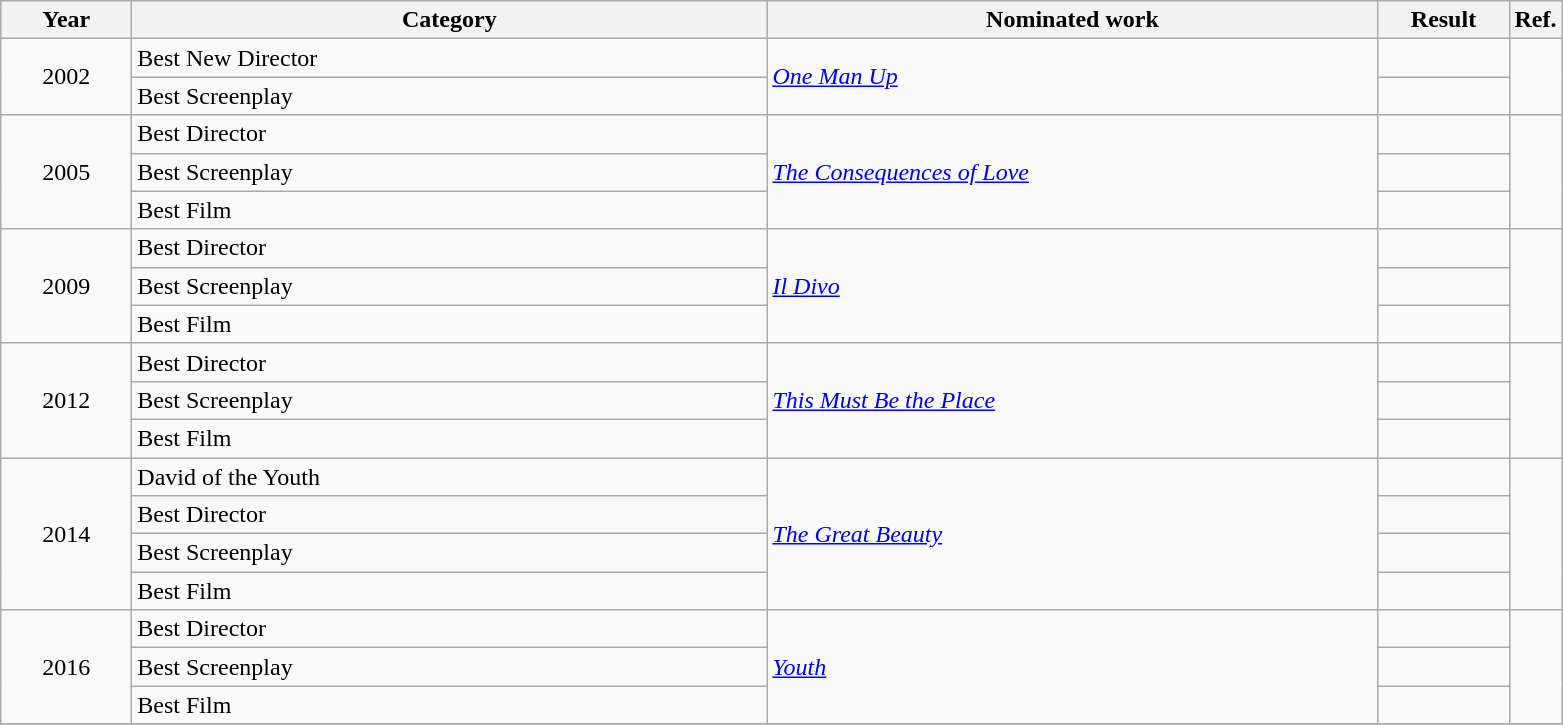<table class=wikitable>
<tr>
<th scope="col" style="width:5em;">Year</th>
<th scope="col" style="width:26em;">Category</th>
<th scope="col" style="width:25em;">Nominated work</th>
<th scope="col" style="width:5em;">Result</th>
<th>Ref.</th>
</tr>
<tr>
<td style="text-align:center;", rowspan="2">2002</td>
<td>Best New Director</td>
<td rowspan="2"><em><a href='#'>One Man Up</a></em></td>
<td></td>
<td rowspan=2></td>
</tr>
<tr>
<td>Best Screenplay</td>
<td></td>
</tr>
<tr>
<td style="text-align:center;", rowspan="3">2005</td>
<td>Best Director</td>
<td rowspan="3"><em><a href='#'>The Consequences of Love</a></em></td>
<td></td>
<td rowspan=3></td>
</tr>
<tr>
<td>Best Screenplay</td>
<td></td>
</tr>
<tr>
<td>Best Film</td>
<td></td>
</tr>
<tr>
<td style="text-align:center;", rowspan="3">2009</td>
<td>Best Director</td>
<td rowspan="3"><em><a href='#'>Il Divo</a></em></td>
<td></td>
<td rowspan=3></td>
</tr>
<tr>
<td>Best Screenplay</td>
<td></td>
</tr>
<tr>
<td>Best Film</td>
<td></td>
</tr>
<tr>
<td style="text-align:center;", rowspan="3">2012</td>
<td>Best Director</td>
<td rowspan="3"><em><a href='#'>This Must Be the Place</a></em></td>
<td></td>
<td rowspan=3></td>
</tr>
<tr>
<td>Best Screenplay</td>
<td></td>
</tr>
<tr>
<td>Best Film</td>
<td></td>
</tr>
<tr>
<td style="text-align:center;", rowspan="4">2014</td>
<td>David of the Youth</td>
<td rowspan="4"><em><a href='#'>The Great Beauty</a></em></td>
<td></td>
<td rowspan=4></td>
</tr>
<tr>
<td>Best Director</td>
<td></td>
</tr>
<tr>
<td>Best Screenplay</td>
<td></td>
</tr>
<tr>
<td>Best Film</td>
<td></td>
</tr>
<tr>
<td style="text-align:center;", rowspan="3">2016</td>
<td>Best Director</td>
<td rowspan="3"><em><a href='#'>Youth</a></em></td>
<td></td>
<td rowspan=3></td>
</tr>
<tr>
<td>Best Screenplay</td>
<td></td>
</tr>
<tr>
<td>Best Film</td>
<td></td>
</tr>
<tr>
</tr>
</table>
